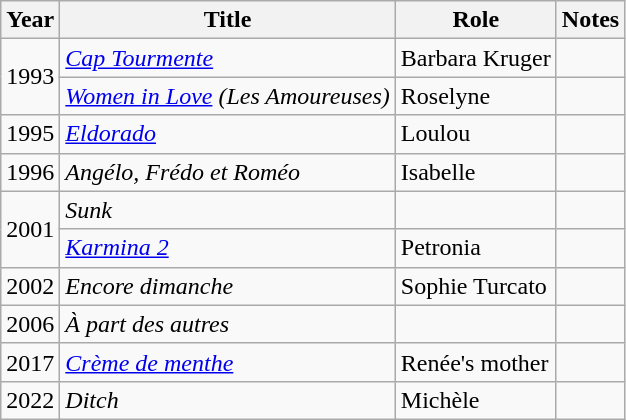<table class="wikitable">
<tr>
<th>Year</th>
<th>Title</th>
<th>Role</th>
<th>Notes</th>
</tr>
<tr>
<td rowspan=2>1993</td>
<td><em><a href='#'>Cap Tourmente</a></em></td>
<td>Barbara Kruger</td>
<td></td>
</tr>
<tr>
<td><em><a href='#'>Women in Love</a> (Les Amoureuses)</em></td>
<td>Roselyne</td>
<td></td>
</tr>
<tr>
<td>1995</td>
<td><em><a href='#'>Eldorado</a></em></td>
<td>Loulou</td>
<td></td>
</tr>
<tr>
<td>1996</td>
<td><em>Angélo, Frédo et Roméo</em></td>
<td>Isabelle</td>
<td></td>
</tr>
<tr>
<td rowspan=2>2001</td>
<td><em>Sunk</em></td>
<td></td>
<td></td>
</tr>
<tr>
<td><em><a href='#'>Karmina 2</a></em></td>
<td>Petronia</td>
<td></td>
</tr>
<tr>
<td>2002</td>
<td><em>Encore dimanche</em></td>
<td>Sophie Turcato</td>
<td></td>
</tr>
<tr>
<td>2006</td>
<td><em>À part des autres</em></td>
<td></td>
<td></td>
</tr>
<tr>
<td>2017</td>
<td><em><a href='#'>Crème de menthe</a></em></td>
<td>Renée's mother</td>
<td></td>
</tr>
<tr>
<td>2022</td>
<td><em>Ditch</em></td>
<td>Michèle</td>
</tr>
</table>
